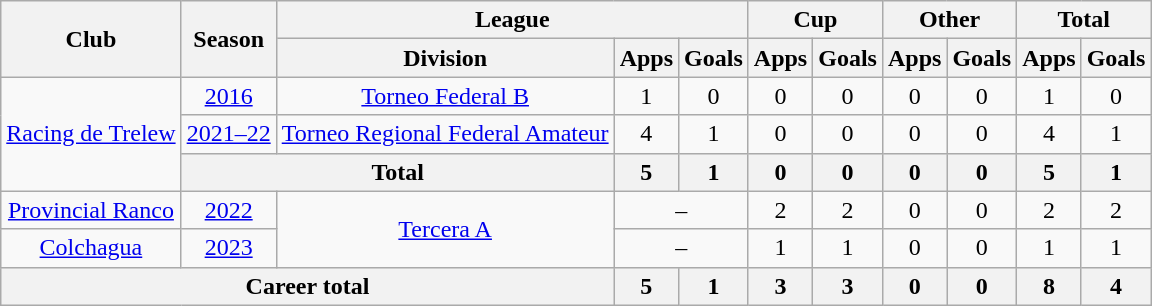<table class=wikitable style=text-align:center>
<tr>
<th rowspan=2>Club</th>
<th rowspan=2>Season</th>
<th colspan=3>League</th>
<th colspan=2>Cup</th>
<th colspan=2>Other</th>
<th colspan=2>Total</th>
</tr>
<tr>
<th>Division</th>
<th>Apps</th>
<th>Goals</th>
<th>Apps</th>
<th>Goals</th>
<th>Apps</th>
<th>Goals</th>
<th>Apps</th>
<th>Goals</th>
</tr>
<tr>
<td rowspan="3"><a href='#'>Racing de Trelew</a></td>
<td><a href='#'>2016</a></td>
<td><a href='#'>Torneo Federal B</a></td>
<td>1</td>
<td>0</td>
<td>0</td>
<td>0</td>
<td>0</td>
<td>0</td>
<td>1</td>
<td>0</td>
</tr>
<tr>
<td><a href='#'>2021–22</a></td>
<td><a href='#'>Torneo Regional Federal Amateur</a></td>
<td>4</td>
<td>1</td>
<td>0</td>
<td>0</td>
<td>0</td>
<td>0</td>
<td>4</td>
<td>1</td>
</tr>
<tr>
<th colspan=2>Total</th>
<th>5</th>
<th>1</th>
<th>0</th>
<th>0</th>
<th>0</th>
<th>0</th>
<th>5</th>
<th>1</th>
</tr>
<tr>
<td><a href='#'>Provincial Ranco</a></td>
<td><a href='#'>2022</a></td>
<td rowspan="2"><a href='#'>Tercera A</a></td>
<td colspan="2">–</td>
<td>2</td>
<td>2</td>
<td>0</td>
<td>0</td>
<td>2</td>
<td>2</td>
</tr>
<tr>
<td><a href='#'>Colchagua</a></td>
<td><a href='#'>2023</a></td>
<td colspan="2">–</td>
<td>1</td>
<td>1</td>
<td>0</td>
<td>0</td>
<td>1</td>
<td>1</td>
</tr>
<tr>
<th colspan=3>Career total</th>
<th>5</th>
<th>1</th>
<th>3</th>
<th>3</th>
<th>0</th>
<th>0</th>
<th>8</th>
<th>4</th>
</tr>
</table>
